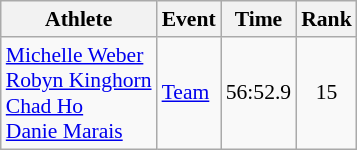<table class="wikitable" style="font-size:90%;">
<tr>
<th>Athlete</th>
<th>Event</th>
<th>Time</th>
<th>Rank</th>
</tr>
<tr align=center>
<td align=left><a href='#'>Michelle Weber</a><br><a href='#'>Robyn Kinghorn</a><br><a href='#'>Chad Ho</a><br><a href='#'>Danie Marais</a></td>
<td align=left><a href='#'>Team</a></td>
<td>56:52.9</td>
<td>15</td>
</tr>
</table>
